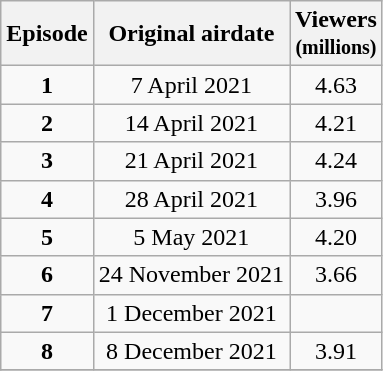<table class="wikitable" style="text-align:center;">
<tr>
<th>Episode</th>
<th>Original airdate</th>
<th>Viewers<br><small>(millions)</small></th>
</tr>
<tr>
<td><strong>1</strong></td>
<td>7 April 2021</td>
<td>4.63</td>
</tr>
<tr>
<td><strong>2</strong></td>
<td>14 April 2021</td>
<td>4.21</td>
</tr>
<tr>
<td><strong>3</strong></td>
<td>21 April 2021</td>
<td>4.24</td>
</tr>
<tr>
<td><strong>4</strong></td>
<td>28 April 2021</td>
<td>3.96</td>
</tr>
<tr>
<td><strong>5</strong></td>
<td>5 May 2021</td>
<td>4.20</td>
</tr>
<tr>
<td><strong>6</strong></td>
<td>24 November 2021</td>
<td>3.66</td>
</tr>
<tr>
<td><strong>7</strong></td>
<td>1 December 2021</td>
<td></td>
</tr>
<tr>
<td><strong>8</strong></td>
<td>8 December 2021</td>
<td>3.91</td>
</tr>
<tr>
</tr>
</table>
